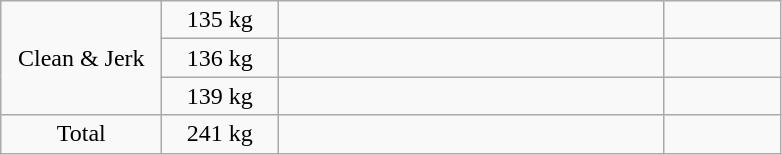<table class = "wikitable" style="text-align:center;">
<tr>
<td rowspan=3 width=100>Clean & Jerk</td>
<td width=70>135 kg</td>
<td width=250 align=left></td>
<td width=70></td>
</tr>
<tr>
<td>136 kg</td>
<td align=left></td>
<td></td>
</tr>
<tr>
<td>139 kg</td>
<td align=left></td>
<td></td>
</tr>
<tr>
<td>Total</td>
<td>241 kg</td>
<td align=left></td>
<td></td>
</tr>
</table>
